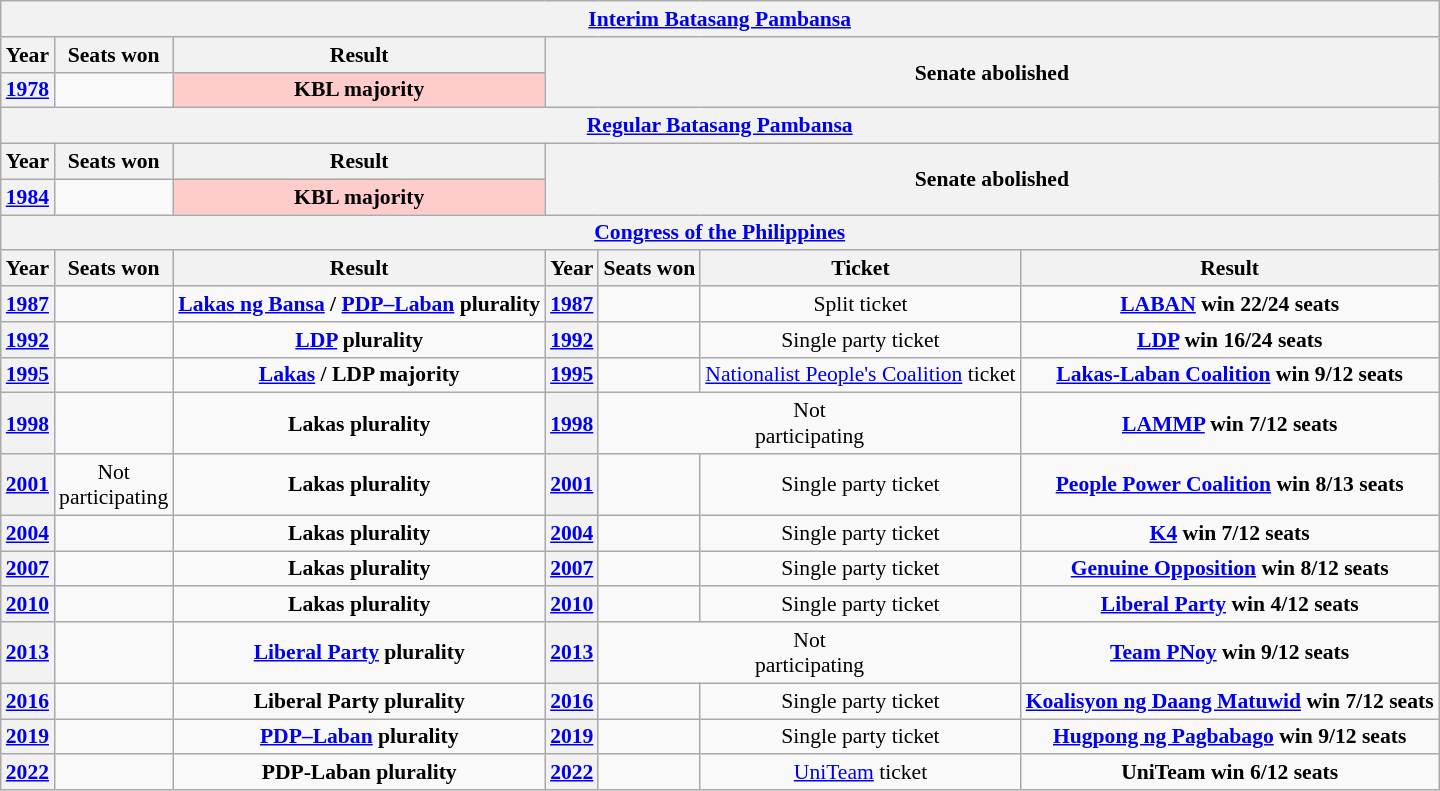<table class="wikitable" style="text-align:center; font-size:90%">
<tr>
<th colspan=7><a href='#'>Interim Batasang Pambansa</a></th>
</tr>
<tr>
<th>Year</th>
<th>Seats won</th>
<th>Result</th>
<th colspan=4 rowspan=2>Senate abolished</th>
</tr>
<tr>
<th><a href='#'>1978</a></th>
<td></td>
<td style="background:#FFCCCC;"><strong>KBL majority</strong></td>
</tr>
<tr>
<th colspan=7><a href='#'>Regular Batasang Pambansa</a></th>
</tr>
<tr>
<th>Year</th>
<th>Seats won</th>
<th>Result</th>
<th colspan=4 rowspan=2>Senate abolished</th>
</tr>
<tr>
<th><a href='#'>1984</a></th>
<td></td>
<td style="background:#FFCCCC;"><strong>KBL majority</strong></td>
</tr>
<tr>
<th colspan=7><a href='#'>Congress of the Philippines</a></th>
</tr>
<tr>
<th>Year</th>
<th>Seats won</th>
<th>Result</th>
<th>Year</th>
<th>Seats won</th>
<th>Ticket</th>
<th>Result</th>
</tr>
<tr>
<th><a href='#'>1987</a></th>
<td></td>
<td><strong><a href='#'>Lakas ng Bansa</a> / <a href='#'>PDP–Laban</a> plurality</strong></td>
<th><a href='#'>1987</a></th>
<td></td>
<td>Split ticket</td>
<td><strong><a href='#'>LABAN</a> win 22/24 seats</strong></td>
</tr>
<tr>
<th><a href='#'>1992</a></th>
<td></td>
<td><strong><a href='#'>LDP</a> plurality</strong></td>
<th><a href='#'>1992</a></th>
<td></td>
<td>Single party ticket</td>
<td><strong><a href='#'>LDP</a> win 16/24 seats</strong></td>
</tr>
<tr>
<th><a href='#'>1995</a></th>
<td></td>
<td><strong><a href='#'>Lakas</a> / LDP majority</strong></td>
<th><a href='#'>1995</a></th>
<td></td>
<td><a href='#'>Nationalist People's Coalition</a> ticket</td>
<td><strong><a href='#'>Lakas-Laban Coalition</a> win 9/12 seats</strong></td>
</tr>
<tr>
<th><a href='#'>1998</a></th>
<td></td>
<td><strong>Lakas plurality</strong></td>
<th><a href='#'>1998</a></th>
<td colspan=2>Not<br>participating</td>
<td><strong><a href='#'>LAMMP</a> win 7/12 seats</strong></td>
</tr>
<tr>
<th><a href='#'>2001</a></th>
<td>Not<br>participating</td>
<td><strong>Lakas plurality</strong></td>
<th><a href='#'>2001</a></th>
<td></td>
<td>Single party ticket</td>
<td><strong><a href='#'>People Power Coalition</a> win 8/13 seats</strong></td>
</tr>
<tr>
<th><a href='#'>2004</a></th>
<td></td>
<td><strong>Lakas plurality</strong></td>
<th><a href='#'>2004</a></th>
<td></td>
<td>Single party ticket</td>
<td><strong><a href='#'>K4</a> win 7/12 seats</strong></td>
</tr>
<tr>
<th><a href='#'>2007</a></th>
<td></td>
<td><strong>Lakas plurality</strong></td>
<th><a href='#'>2007</a></th>
<td></td>
<td>Single party ticket</td>
<td><strong><a href='#'>Genuine Opposition</a> win 8/12 seats</strong></td>
</tr>
<tr>
<th><a href='#'>2010</a></th>
<td></td>
<td><strong>Lakas plurality</strong></td>
<th><a href='#'>2010</a></th>
<td></td>
<td>Single party ticket</td>
<td><strong><a href='#'>Liberal Party</a> win 4/12 seats</strong></td>
</tr>
<tr>
<th><a href='#'>2013</a></th>
<td></td>
<td><strong><a href='#'>Liberal Party</a> plurality</strong></td>
<th><a href='#'>2013</a></th>
<td colspan=2>Not<br>participating</td>
<td><strong><a href='#'>Team PNoy</a> win 9/12 seats</strong></td>
</tr>
<tr>
<th><a href='#'>2016</a></th>
<td></td>
<td><strong>Liberal Party plurality</strong></td>
<th><a href='#'>2016</a></th>
<td></td>
<td>Single party ticket</td>
<td><strong><a href='#'>Koalisyon ng Daang Matuwid</a> win 7/12 seats</strong></td>
</tr>
<tr>
<th><a href='#'>2019</a></th>
<td></td>
<td><strong><a href='#'>PDP–Laban</a> plurality</strong></td>
<th><a href='#'>2019</a></th>
<td></td>
<td>Single party ticket</td>
<td><strong><a href='#'>Hugpong ng Pagbabago</a> win 9/12 seats</strong></td>
</tr>
<tr>
<th><a href='#'>2022</a></th>
<td></td>
<td><strong>PDP-Laban plurality</strong></td>
<th><a href='#'>2022</a></th>
<td></td>
<td><a href='#'>UniTeam</a> ticket</td>
<td><strong>UniTeam win 6/12 seats</strong></td>
</tr>
</table>
